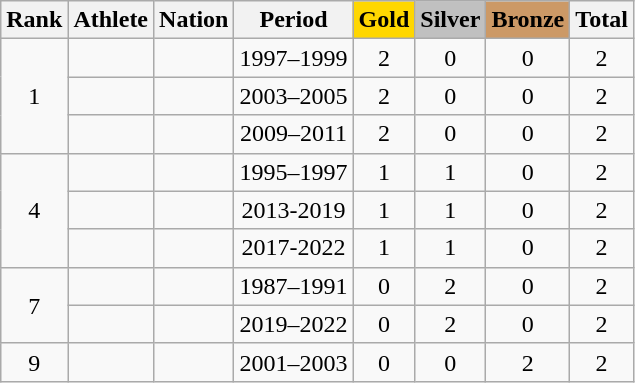<table class="wikitable sortable" style="text-align:center">
<tr>
<th>Rank</th>
<th>Athlete</th>
<th>Nation</th>
<th>Period</th>
<th style="background-color:gold">Gold</th>
<th style="background-color:silver">Silver</th>
<th style="background-color:#cc9966">Bronze</th>
<th>Total</th>
</tr>
<tr>
<td rowspan="3">1</td>
<td align="left"></td>
<td align=left></td>
<td>1997–1999</td>
<td>2</td>
<td>0</td>
<td>0</td>
<td>2</td>
</tr>
<tr>
<td align="left"></td>
<td align=left></td>
<td>2003–2005</td>
<td>2</td>
<td>0</td>
<td>0</td>
<td>2</td>
</tr>
<tr>
<td align="left"></td>
<td align=left></td>
<td>2009–2011</td>
<td>2</td>
<td>0</td>
<td>0</td>
<td>2</td>
</tr>
<tr>
<td rowspan="3">4</td>
<td align="left"></td>
<td align=left></td>
<td>1995–1997</td>
<td>1</td>
<td>1</td>
<td>0</td>
<td>2</td>
</tr>
<tr>
<td align="left"></td>
<td align=left></td>
<td>2013-2019</td>
<td>1</td>
<td>1</td>
<td>0</td>
<td>2</td>
</tr>
<tr>
<td align="left"></td>
<td align=left></td>
<td>2017-2022</td>
<td>1</td>
<td>1</td>
<td>0</td>
<td>2</td>
</tr>
<tr>
<td rowspan="2">7</td>
<td align="left"></td>
<td align=left></td>
<td>1987–1991</td>
<td>0</td>
<td>2</td>
<td>0</td>
<td>2</td>
</tr>
<tr>
<td align="left"></td>
<td align=left></td>
<td>2019–2022</td>
<td>0</td>
<td>2</td>
<td>0</td>
<td>2</td>
</tr>
<tr>
<td>9</td>
<td align=left></td>
<td align=left></td>
<td>2001–2003</td>
<td>0</td>
<td>0</td>
<td>2</td>
<td>2</td>
</tr>
</table>
